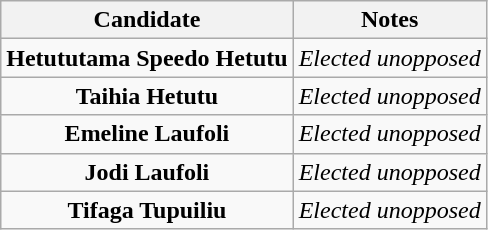<table class="wikitable centre" style="text-align:center;">
<tr>
<th>Candidate</th>
<th>Notes</th>
</tr>
<tr>
<td><strong>Hetututama Speedo Hetutu</strong></td>
<td><em>Elected unopposed</em></td>
</tr>
<tr>
<td><strong>Taihia Hetutu</strong></td>
<td><em>Elected unopposed</em></td>
</tr>
<tr>
<td><strong>Emeline Laufoli</strong></td>
<td><em>Elected unopposed</em></td>
</tr>
<tr>
<td><strong>Jodi Laufoli</strong></td>
<td><em>Elected unopposed</em></td>
</tr>
<tr>
<td><strong>Tifaga Tupuiliu</strong></td>
<td><em>Elected unopposed</em></td>
</tr>
</table>
